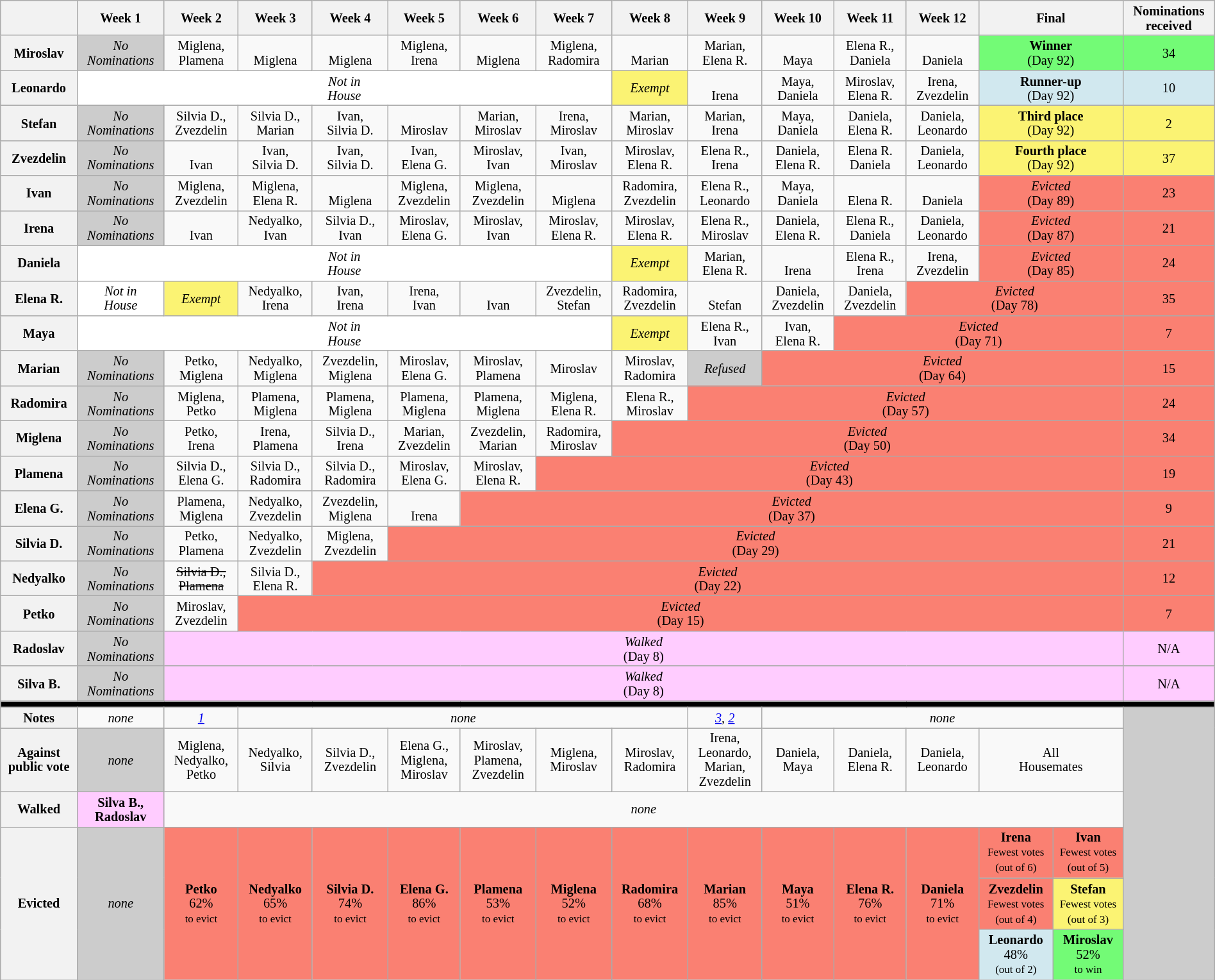<table class="wikitable" style="text-align:center; width:100%; font-size:85%; line-height:15px">
<tr>
<th style="width:4%"></th>
<th style="width:4%">Week 1</th>
<th style="width:4%">Week 2</th>
<th style="width:4%">Week 3</th>
<th style="width:4%">Week 4</th>
<th style="width:4%">Week 5</th>
<th style="width:4%">Week 6</th>
<th style="width:4%">Week 7</th>
<th style="width:4%">Week 8</th>
<th style="width:4%">Week 9</th>
<th style="width:4%">Week 10</th>
<th style="width:4%">Week 11</th>
<th style="width:4%">Week 12</th>
<th style="width:8%" colspan="2">Final</th>
<th style="width:4%">Nominations<br>received</th>
</tr>
<tr>
<th>Miroslav</th>
<td style="background:#CCCCCC;"><em>No<br>Nominations</em></td>
<td>Miglena,<br>Plamena</td>
<td><br>Miglena</td>
<td><br>Miglena</td>
<td>Miglena,<br>Irena</td>
<td><br>Miglena</td>
<td>Miglena,<br>Radomira</td>
<td><br>Marian</td>
<td>Marian,<br>Elena R.</td>
<td><br>Maya</td>
<td>Elena R.,<br>Daniela</td>
<td><br>Daniela</td>
<td colspan="2" style="background:#73FB76;"><strong>Winner</strong><br>(Day 92)</td>
<td style="background:#73FB76;">34</td>
</tr>
<tr>
<th>Leonardo</th>
<td style="background:#FFFFFF" colspan="7"><em>Not in<br>House</em></td>
<td style="background:#FBF373;"><em>Exempt</em></td>
<td><br>Irena</td>
<td>Maya,<br>Daniela</td>
<td>Miroslav,<br>Elena R.</td>
<td>Irena,<br>Zvezdelin</td>
<td colspan="2" style="background:#D1E8EF;"><strong>Runner-up</strong><br>(Day 92)</td>
<td style="background:#D1E8EF;">10</td>
</tr>
<tr>
<th>Stefan</th>
<td style="background:#CCCCCC;"><em>No<br>Nominations</em></td>
<td>Silvia D.,<br>Zvezdelin</td>
<td>Silvia D.,<br>Marian</td>
<td>Ivan,<br>Silvia D.</td>
<td><br>Miroslav</td>
<td>Marian,<br>Miroslav</td>
<td>Irena,<br>Miroslav</td>
<td>Marian,<br>Miroslav</td>
<td>Marian,<br>Irena</td>
<td>Maya,<br>Daniela</td>
<td>Daniela,<br>Elena R.</td>
<td>Daniela,<br>Leonardo</td>
<td colspan="2" style="background:#FBF373;"><strong>Third place</strong><br>(Day 92)</td>
<td style="background:#FBF373;">2</td>
</tr>
<tr>
<th>Zvezdelin</th>
<td style="background:#CCCCCC;"><em>No<br>Nominations</em></td>
<td><br>Ivan</td>
<td>Ivan,<br>Silvia D.</td>
<td>Ivan,<br>Silvia D.</td>
<td>Ivan,<br>Elena G.</td>
<td>Miroslav,<br>Ivan</td>
<td>Ivan,<br>Miroslav</td>
<td>Miroslav,<br>Elena R.</td>
<td>Elena R.,<br>Irena</td>
<td>Daniela,<br>Elena R.</td>
<td>Elena R.<br>Daniela</td>
<td>Daniela,<br>Leonardo</td>
<td colspan="2" style="background:#FBF373;"><strong>Fourth place</strong><br>(Day 92)</td>
<td style="background:#FBF373;">37</td>
</tr>
<tr>
<th>Ivan</th>
<td style="background:#CCCCCC;"><em>No<br>Nominations</em></td>
<td>Miglena,<br>Zvezdelin</td>
<td>Miglena,<br>Elena R.</td>
<td><br>Miglena</td>
<td>Miglena,<br>Zvezdelin</td>
<td>Miglena,<br>Zvezdelin</td>
<td><br>Miglena</td>
<td>Radomira,<br>Zvezdelin</td>
<td>Elena R.,<br>Leonardo</td>
<td>Maya,<br>Daniela</td>
<td><br>Elena R.</td>
<td><br>Daniela</td>
<td style="background:#FA8072;" colspan="2"><em>Evicted</em><br>(Day 89)</td>
<td bgcolor="#FA8072">23</td>
</tr>
<tr>
<th>Irena</th>
<td style="background:#CCCCCC;"><em>No<br>Nominations</em></td>
<td><br>Ivan</td>
<td>Nedyalko,<br>Ivan</td>
<td>Silvia D.,<br>Ivan</td>
<td>Miroslav,<br>Elena G.</td>
<td>Miroslav,<br>Ivan</td>
<td>Miroslav,<br>Elena R.</td>
<td>Miroslav,<br>Elena R.</td>
<td>Elena R.,<br>Miroslav</td>
<td>Daniela,<br>Elena R.</td>
<td>Elena R.,<br>Daniela</td>
<td>Daniela,<br>Leonardo</td>
<td style="background:#FA8072;" colspan="2"><em>Evicted</em><br>(Day 87)</td>
<td bgcolor="#FA8072">21</td>
</tr>
<tr>
<th>Daniela</th>
<td style="background:#FFFFFF" colspan="7"><em>Not in<br>House</em></td>
<td style="background:#FBF373;"><em>Exempt</em></td>
<td>Marian,<br>Elena R.</td>
<td><br>Irena</td>
<td>Elena R.,<br>Irena</td>
<td>Irena,<br>Zvezdelin</td>
<td style="background:#FA8072;" colspan="2"><em>Evicted</em><br>(Day 85)</td>
<td bgcolor="#FA8072">24</td>
</tr>
<tr>
<th>Elena R.</th>
<td style="background:#FFFFFF"><em>Not in<br>House</em></td>
<td style="background:#FBF373;"><em>Exempt</em></td>
<td>Nedyalko,<br>Irena</td>
<td>Ivan,<br>Irena</td>
<td>Irena,<br>Ivan</td>
<td><br>Ivan</td>
<td>Zvezdelin,<br>Stefan</td>
<td>Radomira,<br>Zvezdelin</td>
<td><br>Stefan</td>
<td>Daniela,<br>Zvezdelin</td>
<td>Daniela,<br>Zvezdelin</td>
<td style="background:#FA8072;" colspan="3"><em>Evicted</em><br>(Day 78)</td>
<td bgcolor="#FA8072">35</td>
</tr>
<tr>
<th>Maya</th>
<td style="background:#FFFFFF" colspan="7"><em>Not in<br>House</em></td>
<td style="background:#FBF373;"><em>Exempt</em></td>
<td>Elena R.,<br>Ivan</td>
<td>Ivan,<br>Elena R.</td>
<td style="background:#FA8072;" colspan="4"><em>Evicted</em><br>(Day 71)</td>
<td bgcolor="#FA8072">7</td>
</tr>
<tr>
<th>Marian</th>
<td style="background:#CCCCCC;"><em>No<br>Nominations</em></td>
<td>Petko,<br>Miglena</td>
<td>Nedyalko,<br>Miglena</td>
<td>Zvezdelin,<br>Miglena</td>
<td>Miroslav,<br>Elena G.</td>
<td>Miroslav,<br>Plamena</td>
<td>Miroslav</td>
<td>Miroslav,<br>Radomira</td>
<td style="background:#CCC"><em>Refused</em></td>
<td style="background:#FA8072;" colspan="5"><em>Evicted</em><br>(Day 64)</td>
<td bgcolor="#FA8072">15</td>
</tr>
<tr>
<th>Radomira</th>
<td style="background:#CCCCCC;"><em>No<br>Nominations</em></td>
<td>Miglena,<br>Petko</td>
<td>Plamena,<br>Miglena</td>
<td>Plamena,<br>Miglena</td>
<td>Plamena,<br>Miglena</td>
<td>Plamena,<br>Miglena</td>
<td>Miglena,<br>Elena R.</td>
<td>Elena R.,<br>Miroslav</td>
<td style="background:#FA8072;" colspan="6"><em>Evicted</em><br>(Day 57)</td>
<td bgcolor="#FA8072">24</td>
</tr>
<tr>
<th>Miglena</th>
<td style="background:#CCCCCC;"><em>No<br>Nominations</em></td>
<td>Petko,<br>Irena</td>
<td>Irena,<br>Plamena</td>
<td>Silvia D.,<br>Irena</td>
<td>Marian,<br>Zvezdelin</td>
<td>Zvezdelin,<br>Marian</td>
<td>Radomira,<br>Miroslav</td>
<td style="background:#FA8072;" colspan="7"><em>Evicted</em><br>(Day 50)</td>
<td bgcolor="#FA8072">34</td>
</tr>
<tr>
<th>Plamena</th>
<td style="background:#CCCCCC;"><em>No<br>Nominations</em></td>
<td>Silvia D.,<br>Elena G.</td>
<td>Silvia D.,<br>Radomira</td>
<td>Silvia D.,<br>Radomira</td>
<td>Miroslav,<br>Elena G.</td>
<td>Miroslav,<br>Elena R.</td>
<td style="background:#FA8072;" colspan="8"><em>Evicted</em><br>(Day 43)</td>
<td bgcolor="#FA8072">19</td>
</tr>
<tr>
<th>Elena G.</th>
<td style="background:#CCCCCC;"><em>No<br>Nominations</em></td>
<td>Plamena,<br>Miglena</td>
<td>Nedyalko,<br>Zvezdelin</td>
<td>Zvezdelin,<br>Miglena</td>
<td><br>Irena</td>
<td style="background:#FA8072;" colspan="9"><em>Evicted</em><br>(Day 37)</td>
<td bgcolor="#FA8072">9</td>
</tr>
<tr>
<th>Silvia D.</th>
<td style="background:#CCCCCC;"><em>No<br>Nominations</em></td>
<td>Petko,<br>Plamena</td>
<td>Nedyalko,<br>Zvezdelin</td>
<td>Miglena,<br>Zvezdelin</td>
<td style="background:#FA8072;" colspan="10"><em>Evicted</em><br>(Day 29)</td>
<td bgcolor="#FA8072">21</td>
</tr>
<tr>
<th>Nedyalko</th>
<td style="background:#CCCCCC;"><em>No<br>Nominations</em></td>
<td><s>Silvia D.,</s><br><s>Plamena</s></td>
<td>Silvia D.,<br>Elena R.</td>
<td style="background:#FA8072;" colspan="11"><em>Evicted</em><br>(Day 22)</td>
<td bgcolor="#FA8072">12</td>
</tr>
<tr>
<th>Petko</th>
<td style="background:#CCCCCC;"><em>No<br>Nominations</em></td>
<td>Miroslav,<br>Zvezdelin</td>
<td style="background:#FA8072;" colspan="12"><em>Evicted</em><br>(Day 15)</td>
<td bgcolor="#FA8072">7</td>
</tr>
<tr>
<th>Radoslav</th>
<td style="background:#CCCCCC;"><em>No<br>Nominations</em></td>
<td bgcolor="FFCCFF" colspan="13"><em>Walked</em><br>(Day 8)</td>
<td bgcolor="FFCCFF">N/A</td>
</tr>
<tr>
<th>Silva B.</th>
<td style="background:#CCCCCC;"><em>No<br>Nominations</em></td>
<td bgcolor="FFCCFF" colspan="13"><em>Walked</em><br>(Day 8)</td>
<td bgcolor="FFCCFF">N/A</td>
</tr>
<tr>
<th colspan="16" style="background:#000;"></th>
</tr>
<tr>
<th>Notes</th>
<td><em>none</em></td>
<td><em><a href='#'>1</a></em></td>
<td colspan="6"><em>none</em></td>
<td><em><a href='#'>3</a></em>, <em><a href='#'>2</a></em></td>
<td colspan="5"><em>none</em></td>
<td rowspan=8 bgcolor="CCCCCC"></td>
</tr>
<tr>
<th>Against<br>public vote</th>
<td style="background:#CCCCCC;"><em>none</em></td>
<td>Miglena,<br>Nedyalko,<br>Petko</td>
<td>Nedyalko,<br>Silvia</td>
<td>Silvia D.,<br>Zvezdelin</td>
<td>Elena G.,<br>Miglena,<br>Miroslav</td>
<td>Miroslav,<br>Plamena,<br>Zvezdelin</td>
<td>Miglena,<br>Miroslav</td>
<td>Miroslav,<br>Radomira</td>
<td>Irena,<br>Leonardo,<br>Marian,<br>Zvezdelin</td>
<td>Daniela,<br>Maya</td>
<td>Daniela,<br>Elena R.</td>
<td>Daniela,<br>Leonardo</td>
<td colspan="2">All<br>Housemates</td>
</tr>
<tr>
<th>Walked</th>
<td style="background:#fcf;"><strong>Silva B.,<br>Radoslav</strong></td>
<td colspan="13"><em>none</em></td>
</tr>
<tr>
<th rowspan="3">Evicted</th>
<td rowspan="3" style="background:#CCCCCC;"><em>none</em></td>
<td rowspan="3" style="background:#FA8072"><strong>Petko</strong><br>62%<br><small>to evict</small></td>
<td rowspan="3" style="background:#FA8072"><strong>Nedyalko</strong><br>65%<br><small>to evict</small></td>
<td rowspan="3" style="background:#FA8072"><strong>Silvia D.</strong><br>74% <br><small>to evict</small></td>
<td rowspan="3" style="background:#FA8072"><strong>Elena G.</strong><br>86% <br><small>to evict</small></td>
<td rowspan="3" style="background:#FA8072"><strong>Plamena</strong><br>53% <br><small>to evict</small></td>
<td rowspan="3" style="background:#FA8072"><strong>Miglena</strong><br>52% <br><small>to evict</small></td>
<td rowspan="3" style="background:#FA8072"><strong>Radomira</strong><br>68% <br><small>to evict</small></td>
<td rowspan="3" style="background:#FA8072"><strong>Marian</strong><br>85% <br><small>to evict</small></td>
<td rowspan="3" style="background:#FA8072"><strong>Maya</strong><br>51% <br><small>to evict</small></td>
<td rowspan="3" style="background:#FA8072"><strong>Elena R.</strong><br>76% <br><small>to evict</small></td>
<td rowspan="3" style="background:#FA8072"><strong>Daniela</strong><br>71% <br><small>to evict</small></td>
<td style="background:#FA8072"><strong>Irena</strong><br><small>Fewest votes<br>(out of 6)</small></td>
<td style="background:#FA8072"><strong>Ivan</strong><br><small>Fewest votes<br>(out of 5)</small></td>
</tr>
<tr>
<td style="background:#FA8072"><strong>Zvezdelin</strong><br><small>Fewest votes<br>(out of 4)</small></td>
<td style="background:#FBF373"><strong>Stefan</strong><br><small>Fewest votes<br>(out of 3)</small></td>
</tr>
<tr>
<td style="background:#D1E8EF"><strong>Leonardo</strong><br>48%<br><small>(out of 2)</small></td>
<td style="background:#73FB76"><strong>Miroslav</strong><br>52%<br><small>to win</small></td>
</tr>
</table>
